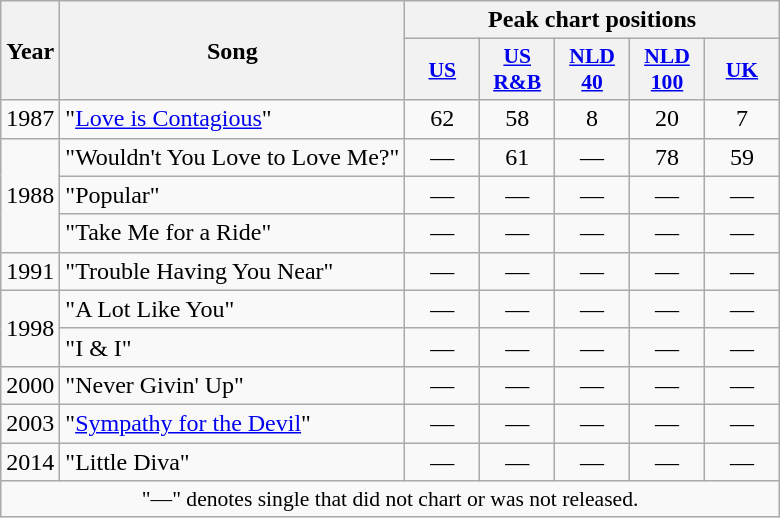<table class="wikitable">
<tr>
<th scope="col" rowspan="2">Year</th>
<th scope="col" rowspan="2">Song</th>
<th scope="col" colspan="5">Peak chart positions</th>
</tr>
<tr>
<th style="width:3em;font-size:90%"><a href='#'>US</a><br></th>
<th style="width:3em;font-size:90%"><a href='#'>US<br>R&B</a><br></th>
<th style="width:3em;font-size:90%" scope="col"><a href='#'>NLD 40</a><br></th>
<th style="width:3em;font-size:90%" scope="col"><a href='#'>NLD 100</a><br></th>
<th style="width:3em;font-size:90%" scope="col"><a href='#'>UK</a><br></th>
</tr>
<tr>
<td>1987</td>
<td scope="row">"<a href='#'>Love is Contagious</a>"</td>
<td align=center>62</td>
<td align=center>58</td>
<td align=center>8</td>
<td align=center>20</td>
<td align=center>7</td>
</tr>
<tr>
<td rowspan=3>1988</td>
<td>"Wouldn't You Love to Love Me?"</td>
<td align=center>—</td>
<td align=center>61</td>
<td align=center>—</td>
<td align=center>78</td>
<td align=center>59</td>
</tr>
<tr>
<td scope="row">"Popular"</td>
<td align=center>—</td>
<td align=center>—</td>
<td align=center>—</td>
<td align=center>—</td>
<td align=center>—</td>
</tr>
<tr>
<td scope="row">"Take Me for a Ride"</td>
<td align=center>—</td>
<td align=center>—</td>
<td align=center>—</td>
<td align=center>—</td>
<td align=center>—</td>
</tr>
<tr>
<td>1991</td>
<td scope="row">"Trouble Having You Near"</td>
<td align=center>—</td>
<td align=center>—</td>
<td align=center>—</td>
<td align=center>—</td>
<td align=center>—</td>
</tr>
<tr>
<td rowspan=2>1998</td>
<td scope="row">"A Lot Like You"</td>
<td align=center>—</td>
<td align=center>—</td>
<td align=center>—</td>
<td align=center>—</td>
<td align=center>—</td>
</tr>
<tr>
<td scope="row">"I & I"</td>
<td align=center>—</td>
<td align=center>—</td>
<td align=center>—</td>
<td align=center>—</td>
<td align=center>—</td>
</tr>
<tr>
<td>2000</td>
<td scope="row">"Never Givin' Up"</td>
<td align=center>—</td>
<td align=center>—</td>
<td align=center>—</td>
<td align=center>—</td>
<td align=center>—</td>
</tr>
<tr>
<td>2003</td>
<td scope="row">"<a href='#'>Sympathy for the Devil</a>"</td>
<td align=center>—</td>
<td align=center>—</td>
<td align=center>—</td>
<td align=center>—</td>
<td align=center>—</td>
</tr>
<tr>
<td rowspan=1>2014</td>
<td scope="row">"Little Diva"</td>
<td align=center>—</td>
<td align=center>—</td>
<td align=center>—</td>
<td align=center>—</td>
<td align=center>—</td>
</tr>
<tr>
<td colspan="10" style="font-size:90%" align="center">"—" denotes single that did not chart or was not released.</td>
</tr>
</table>
